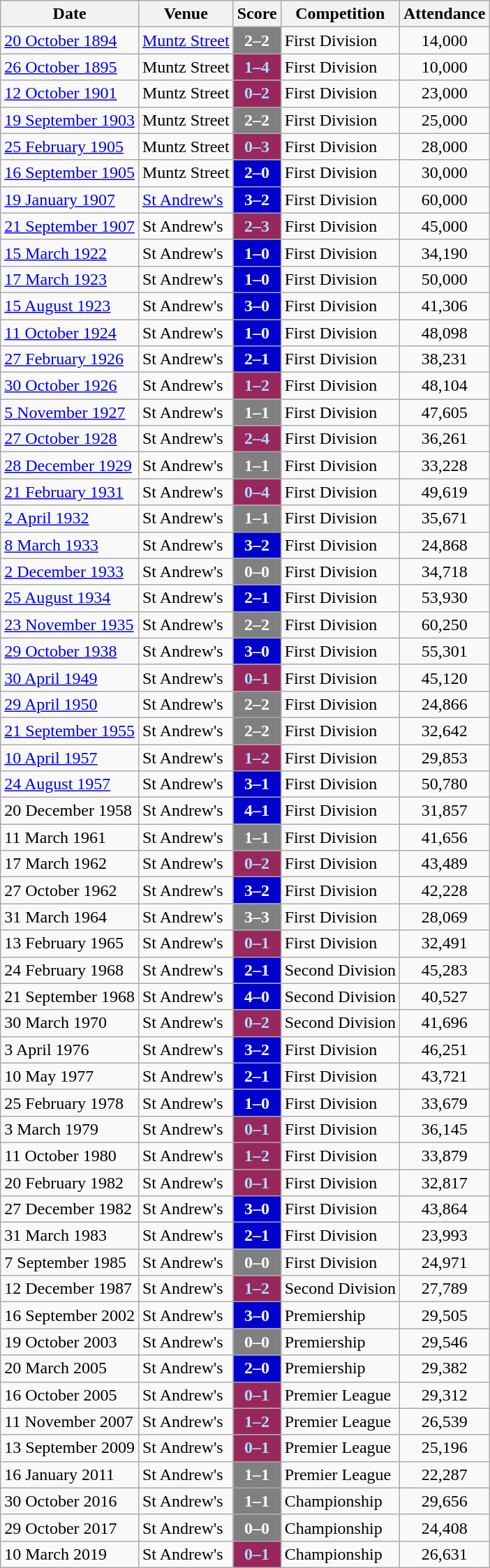<table class="wikitable">
<tr>
<th>Date</th>
<th>Venue</th>
<th>Score</th>
<th>Competition</th>
<th>Attendance</th>
</tr>
<tr>
<td><a href='#'>20 October 1894</a></td>
<td><a href='#'>Muntz Street</a></td>
<td bgcolor=808080 style="text-align:center; color:white;"><strong>2–2</strong></td>
<td>First Division</td>
<td style="text-align:center;">14,000</td>
</tr>
<tr>
<td><a href='#'>26 October 1895</a></td>
<td>Muntz Street</td>
<td bgcolor=98285c style="text-align:center; color:#aaddff;"><strong>1–4</strong></td>
<td>First Division</td>
<td style="text-align:center;">10,000</td>
</tr>
<tr>
<td><a href='#'>12 October 1901</a></td>
<td>Muntz Street</td>
<td bgcolor=98285c style="text-align:center; color:#aaddff;"><strong>0–2</strong></td>
<td>First Division</td>
<td style="text-align:center;">23,000</td>
</tr>
<tr>
<td><a href='#'>19 September 1903</a></td>
<td>Muntz Street</td>
<td bgcolor=808080 style="text-align:center; color:white;"><strong>2–2</strong></td>
<td>First Division</td>
<td style="text-align:center;">25,000</td>
</tr>
<tr>
<td><a href='#'>25 February 1905</a></td>
<td>Muntz Street</td>
<td bgcolor=98285c style="text-align:center; color:#aaddff;"><strong>0–3</strong></td>
<td>First Division</td>
<td style="text-align:center;">28,000</td>
</tr>
<tr>
<td><a href='#'>16 September 1905</a></td>
<td>Muntz Street</td>
<td bgcolor=0000cc style="text-align:center; color:white;"><strong>2–0</strong></td>
<td>First Division</td>
<td style="text-align:center;">30,000</td>
</tr>
<tr>
<td><a href='#'>19 January 1907</a></td>
<td><a href='#'>St Andrew's</a></td>
<td bgcolor=0000cc style="text-align:center; color:white;"><strong>3–2</strong></td>
<td>First Division</td>
<td style="text-align:center;">60,000</td>
</tr>
<tr>
<td><a href='#'>21 September 1907</a></td>
<td>St Andrew's</td>
<td bgcolor=98285c style="text-align:center; color:#aaddff;"><strong>2–3</strong></td>
<td>First Division</td>
<td style="text-align:center;">45,000</td>
</tr>
<tr>
<td><a href='#'>15 March 1922</a></td>
<td>St Andrew's</td>
<td bgcolor=0000cc style="text-align:center; color:white;"><strong>1–0</strong></td>
<td>First Division</td>
<td style="text-align:center;">34,190</td>
</tr>
<tr>
<td><a href='#'>17 March 1923</a></td>
<td>St Andrew's</td>
<td bgcolor=0000cc style="text-align:center; color:white;"><strong>1–0</strong></td>
<td>First Division</td>
<td style="text-align:center;">50,000</td>
</tr>
<tr>
<td><a href='#'>15 August 1923</a></td>
<td>St Andrew's</td>
<td bgcolor=0000cc style="text-align:center; color:white;"><strong>3–0</strong></td>
<td>First Division</td>
<td style="text-align:center;">41,306</td>
</tr>
<tr>
<td><a href='#'>11 October 1924</a></td>
<td>St Andrew's</td>
<td bgcolor=0000cc style="text-align:center; color:white;"><strong>1–0</strong></td>
<td>First Division</td>
<td style="text-align:center;">48,098</td>
</tr>
<tr>
<td><a href='#'>27 February 1926</a></td>
<td>St Andrew's</td>
<td bgcolor=0000cc style="text-align:center; color:white;"><strong>2–1</strong></td>
<td>First Division</td>
<td style="text-align:center;">38,231</td>
</tr>
<tr>
<td><a href='#'>30 October 1926</a></td>
<td>St Andrew's</td>
<td bgcolor=98285c style="text-align:center; color:#aaddff;"><strong>1–2</strong></td>
<td>First Division</td>
<td style="text-align:center;">48,104</td>
</tr>
<tr>
<td><a href='#'>5 November 1927</a></td>
<td>St Andrew's</td>
<td bgcolor=808080 style="text-align:center; color:white;"><strong>1–1</strong></td>
<td>First Division</td>
<td style="text-align:center;">47,605</td>
</tr>
<tr>
<td><a href='#'>27 October 1928</a></td>
<td>St Andrew's</td>
<td bgcolor=98285c style="text-align:center; color:#aaddff;"><strong>2–4</strong></td>
<td>First Division</td>
<td style="text-align:center;">36,261</td>
</tr>
<tr>
<td><a href='#'>28 December 1929</a></td>
<td>St Andrew's</td>
<td bgcolor=808080 style="text-align:center; color:white;"><strong>1–1</strong></td>
<td>First Division</td>
<td style="text-align:center;">33,228</td>
</tr>
<tr>
<td><a href='#'>21 February 1931</a></td>
<td>St Andrew's</td>
<td bgcolor=98285c style="text-align:center; color:#aaddff;"><strong>0–4</strong></td>
<td>First Division</td>
<td style="text-align:center;">49,619</td>
</tr>
<tr>
<td><a href='#'>2 April 1932</a></td>
<td>St Andrew's</td>
<td bgcolor=808080 style="text-align:center; color:white;"><strong>1–1</strong></td>
<td>First Division</td>
<td style="text-align:center;">35,671</td>
</tr>
<tr>
<td><a href='#'>8 March 1933</a></td>
<td>St Andrew's</td>
<td bgcolor=0000cc style="text-align:center; color:white;"><strong>3–2</strong></td>
<td>First Division</td>
<td style="text-align:center;">24,868</td>
</tr>
<tr>
<td><a href='#'>2 December 1933</a></td>
<td>St Andrew's</td>
<td bgcolor=808080 style="text-align:center; color:white;"><strong>0–0</strong></td>
<td>First Division</td>
<td style="text-align:center;">34,718</td>
</tr>
<tr>
<td><a href='#'>25 August 1934</a></td>
<td>St Andrew's</td>
<td bgcolor=0000cc style="text-align:center; color:white;"><strong>2–1</strong></td>
<td>First Division</td>
<td style="text-align:center;">53,930</td>
</tr>
<tr>
<td><a href='#'>23 November 1935</a></td>
<td>St Andrew's</td>
<td bgcolor=808080 style="text-align:center; color:white;"><strong>2–2</strong></td>
<td>First Division</td>
<td style="text-align:center;">60,250</td>
</tr>
<tr>
<td><a href='#'>29 October 1938</a></td>
<td>St Andrew's</td>
<td bgcolor=0000cc style="text-align:center; color:white;"><strong>3–0</strong></td>
<td>First Division</td>
<td style="text-align:center;">55,301</td>
</tr>
<tr>
<td><a href='#'>30 April 1949</a></td>
<td>St Andrew's</td>
<td bgcolor=98285c style="text-align:center; color:#aaddff;"><strong>0–1</strong></td>
<td>First Division</td>
<td style="text-align:center;">45,120</td>
</tr>
<tr>
<td><a href='#'>29 April 1950</a></td>
<td>St Andrew's</td>
<td bgcolor=808080 style="text-align:center; color:white;"><strong>2–2</strong></td>
<td>First Division</td>
<td style="text-align:center;">24,866</td>
</tr>
<tr>
<td><a href='#'>21 September 1955</a></td>
<td>St Andrew's</td>
<td bgcolor=808080 style="text-align:center; color:white;"><strong>2–2</strong></td>
<td>First Division</td>
<td style="text-align:center;">32,642</td>
</tr>
<tr>
<td><a href='#'>10 April 1957</a></td>
<td>St Andrew's</td>
<td bgcolor=98285c style="text-align:center; color:#aaddff;"><strong>1–2</strong></td>
<td>First Division</td>
<td style="text-align:center;">29,853</td>
</tr>
<tr>
<td><a href='#'>24 August 1957</a></td>
<td>St Andrew's</td>
<td bgcolor=0000cc style="text-align:center; color:white;"><strong>3–1</strong></td>
<td>First Division</td>
<td style="text-align:center;">50,780</td>
</tr>
<tr>
<td>20 December 1958</td>
<td>St Andrew's</td>
<td bgcolor=0000cc style="text-align:center; color:white;"><strong>4–1</strong></td>
<td>First Division</td>
<td style="text-align:center;">31,857</td>
</tr>
<tr>
<td>11 March 1961</td>
<td>St Andrew's</td>
<td bgcolor=808080 style="text-align:center; color:white;"><strong>1–1</strong></td>
<td>First Division</td>
<td style="text-align:center;">41,656</td>
</tr>
<tr>
<td>17 March 1962</td>
<td>St Andrew's</td>
<td bgcolor=98285c style="text-align:center; color:#aaddff;"><strong>0–2</strong></td>
<td>First Division</td>
<td style="text-align:center;">43,489</td>
</tr>
<tr>
<td>27 October 1962</td>
<td>St Andrew's</td>
<td bgcolor=0000cc style="text-align:center; color:white;"><strong>3–2</strong></td>
<td>First Division</td>
<td style="text-align:center;">42,228</td>
</tr>
<tr>
<td>31 March 1964</td>
<td>St Andrew's</td>
<td bgcolor=808080 style="text-align:center; color:white;"><strong>3–3</strong></td>
<td>First Division</td>
<td style="text-align:center;">28,069</td>
</tr>
<tr>
<td>13 February 1965</td>
<td>St Andrew's</td>
<td bgcolor=98285c style="text-align:center; color:#aaddff;"><strong>0–1</strong></td>
<td>First Division</td>
<td style="text-align:center;">32,491</td>
</tr>
<tr>
<td>24 February 1968</td>
<td>St Andrew's</td>
<td bgcolor=0000cc style="text-align:center; color:white;"><strong>2–1</strong></td>
<td>Second Division</td>
<td style="text-align:center;">45,283</td>
</tr>
<tr>
<td>21 September 1968</td>
<td>St Andrew's</td>
<td bgcolor=0000cc style="text-align:center; color:white;"><strong>4–0</strong></td>
<td>Second Division</td>
<td style="text-align:center;">40,527</td>
</tr>
<tr>
<td>30 March 1970</td>
<td>St Andrew's</td>
<td bgcolor=98285c style="text-align:center; color:#aaddff;"><strong>0–2</strong></td>
<td>Second Division</td>
<td style="text-align:center;">41,696</td>
</tr>
<tr>
<td>3 April 1976</td>
<td>St Andrew's</td>
<td bgcolor=0000cc style="text-align:center; color:white;"><strong>3–2</strong></td>
<td>First Division</td>
<td style="text-align:center;">46,251</td>
</tr>
<tr>
<td>10 May 1977</td>
<td>St Andrew's</td>
<td bgcolor=0000cc style="text-align:center; color:white;"><strong>2–1</strong></td>
<td>First Division</td>
<td style="text-align:center;">43,721</td>
</tr>
<tr>
<td>25 February 1978</td>
<td>St Andrew's</td>
<td bgcolor=0000cc style="text-align:center; color:white;"><strong>1–0</strong></td>
<td>First Division</td>
<td style="text-align:center;">33,679</td>
</tr>
<tr>
<td>3 March 1979</td>
<td>St Andrew's</td>
<td bgcolor=98285c style="text-align:center; color:#aaddff;"><strong>0–1</strong></td>
<td>First Division</td>
<td style="text-align:center;">36,145</td>
</tr>
<tr>
<td>11 October 1980</td>
<td>St Andrew's</td>
<td bgcolor=98285c style="text-align:center; color:#aaddff;"><strong>1–2</strong></td>
<td>First Division</td>
<td style="text-align:center;">33,879</td>
</tr>
<tr>
<td>20 February 1982</td>
<td>St Andrew's</td>
<td bgcolor=98285c style="text-align:center; color:#aaddff;"><strong>0–1</strong></td>
<td>First Division</td>
<td style="text-align:center;">32,817</td>
</tr>
<tr>
<td>27 December 1982</td>
<td>St Andrew's</td>
<td bgcolor=0000cc style="text-align:center; color:white;"><strong>3–0</strong></td>
<td>First Division</td>
<td style="text-align:center;">43,864</td>
</tr>
<tr>
<td>31 March 1983</td>
<td>St Andrew's</td>
<td bgcolor=0000cc style="text-align:center; color:white;"><strong>2–1</strong></td>
<td>First Division</td>
<td style="text-align:center;">23,993</td>
</tr>
<tr>
<td>7 September 1985</td>
<td>St Andrew's</td>
<td bgcolor=808080 style="text-align:center; color:white;"><strong>0–0</strong></td>
<td>First Division</td>
<td style="text-align:center;">24,971</td>
</tr>
<tr>
<td>12 December 1987</td>
<td>St Andrew's</td>
<td bgcolor=98285c style="text-align:center; color:#aaddff;"><strong>1–2</strong></td>
<td>Second Division</td>
<td style="text-align:center;">27,789</td>
</tr>
<tr>
<td>16 September 2002</td>
<td>St Andrew's</td>
<td bgcolor=0000cc style="text-align:center; color:white;"><strong>3–0</strong></td>
<td>Premiership</td>
<td style="text-align:center;">29,505</td>
</tr>
<tr>
<td>19 October 2003</td>
<td>St Andrew's</td>
<td bgcolor=808080 style="text-align:center; color:white;"><strong>0–0</strong></td>
<td>Premiership</td>
<td style="text-align:center;">29,546</td>
</tr>
<tr>
<td>20 March 2005</td>
<td>St Andrew's</td>
<td bgcolor=0000cc style="text-align:center; color:white;"><strong>2–0</strong></td>
<td>Premiership</td>
<td style="text-align:center;">29,382</td>
</tr>
<tr>
<td>16 October 2005</td>
<td>St Andrew's</td>
<td bgcolor=98285c style="text-align:center; color:#aaddff;"><strong>0–1</strong></td>
<td>Premier League</td>
<td style="text-align:center;">29,312</td>
</tr>
<tr>
<td>11 November 2007</td>
<td>St Andrew's</td>
<td bgcolor=98285c style="text-align:center; color:#aaddff;"><strong>1–2</strong></td>
<td>Premier League</td>
<td style="text-align:center;">26,539</td>
</tr>
<tr>
<td>13 September 2009</td>
<td>St Andrew's</td>
<td bgcolor=98285c style="text-align:center; color:#aaddff;"><strong>0–1</strong></td>
<td>Premier League</td>
<td style="text-align:center;">25,196</td>
</tr>
<tr>
<td>16 January 2011</td>
<td>St Andrew's</td>
<td bgcolor=808080 style="text-align:center; color:white;"><strong>1–1</strong></td>
<td>Premier League</td>
<td style="text-align:center;">22,287</td>
</tr>
<tr>
<td>30 October 2016</td>
<td>St Andrew's</td>
<td bgcolor=808080 style="text-align:center; color:white;"><strong>1–1</strong></td>
<td>Championship</td>
<td style="text-align:center;">29,656</td>
</tr>
<tr>
<td>29 October 2017</td>
<td>St Andrew's</td>
<td bgcolor=808080 style="text-align:center; color:white;"><strong>0–0</strong></td>
<td>Championship</td>
<td style="text-align:center;">24,408</td>
</tr>
<tr>
<td>10 March 2019</td>
<td>St Andrew's</td>
<td bgcolor=98285c style="text-align:center; color:#aaddff;"><strong>0–1</strong></td>
<td>Championship</td>
<td style="text-align:center;">26,631</td>
</tr>
</table>
